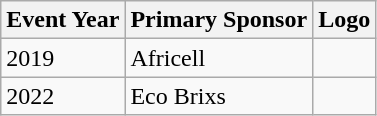<table class="wikitable">
<tr>
<th>Event Year</th>
<th>Primary Sponsor</th>
<th>Logo</th>
</tr>
<tr>
<td>2019</td>
<td>Africell</td>
<td></td>
</tr>
<tr>
<td>2022</td>
<td>Eco Brixs</td>
<td></td>
</tr>
</table>
